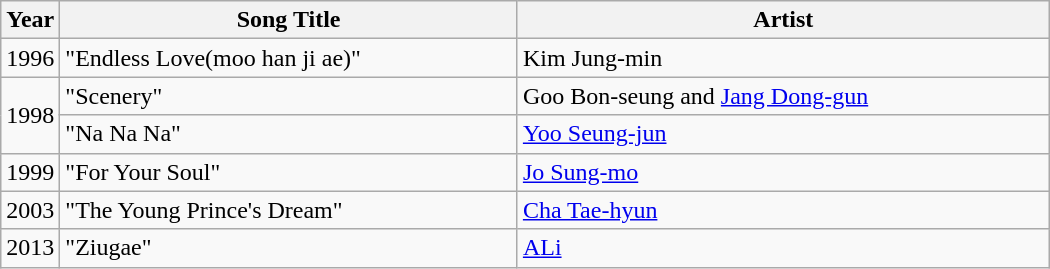<table class="wikitable" style="width:700px">
<tr>
<th width=10>Year</th>
<th>Song Title</th>
<th>Artist</th>
</tr>
<tr>
<td>1996</td>
<td>"Endless Love(moo han ji ae)" </td>
<td>Kim Jung-min</td>
</tr>
<tr>
<td rowspan=2>1998</td>
<td>"Scenery" </td>
<td>Goo Bon-seung and <a href='#'>Jang Dong-gun</a></td>
</tr>
<tr>
<td>"Na Na Na"</td>
<td><a href='#'>Yoo Seung-jun</a></td>
</tr>
<tr>
<td>1999</td>
<td>"For Your Soul"</td>
<td><a href='#'>Jo Sung-mo</a></td>
</tr>
<tr>
<td>2003</td>
<td>"The Young Prince's Dream" </td>
<td><a href='#'>Cha Tae-hyun</a></td>
</tr>
<tr>
<td>2013</td>
<td>"Ziugae" </td>
<td><a href='#'>ALi</a></td>
</tr>
</table>
